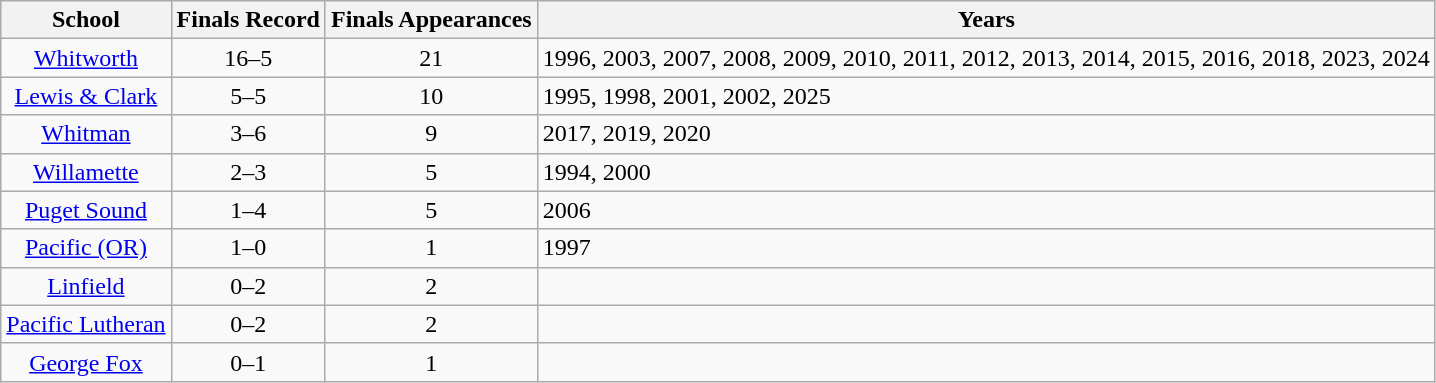<table class="wikitable sortable" style="text-align:center;">
<tr>
<th>School</th>
<th>Finals Record</th>
<th>Finals Appearances</th>
<th class=unsortable>Years</th>
</tr>
<tr>
<td><a href='#'>Whitworth</a></td>
<td>16–5</td>
<td>21</td>
<td align=left>1996, 2003, 2007, 2008, 2009, 2010, 2011, 2012, 2013, 2014, 2015, 2016, 2018, 2023, 2024</td>
</tr>
<tr>
<td><a href='#'>Lewis & Clark</a></td>
<td>5–5</td>
<td>10</td>
<td align=left>1995, 1998, 2001, 2002, 2025</td>
</tr>
<tr>
<td><a href='#'>Whitman</a></td>
<td>3–6</td>
<td>9</td>
<td align=left>2017, 2019, 2020</td>
</tr>
<tr>
<td><a href='#'>Willamette</a></td>
<td>2–3</td>
<td>5</td>
<td align=left>1994, 2000</td>
</tr>
<tr>
<td><a href='#'>Puget Sound</a></td>
<td>1–4</td>
<td>5</td>
<td align=left>2006</td>
</tr>
<tr>
<td><a href='#'>Pacific (OR)</a></td>
<td>1–0</td>
<td>1</td>
<td align=left>1997</td>
</tr>
<tr>
<td><a href='#'>Linfield</a></td>
<td>0–2</td>
<td>2</td>
<td align=left></td>
</tr>
<tr>
<td><a href='#'>Pacific Lutheran</a></td>
<td>0–2</td>
<td>2</td>
<td align=left></td>
</tr>
<tr>
<td><a href='#'>George Fox</a></td>
<td>0–1</td>
<td>1</td>
<td align=left></td>
</tr>
</table>
